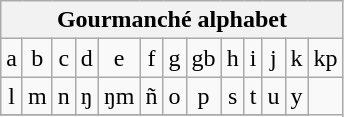<table class="wikitable" style="text-align: center; vertical-align: middle;">
<tr>
<th colspan="27">Gourmanché alphabet</th>
</tr>
<tr ---->
<td>a</td>
<td>b</td>
<td>c</td>
<td>d</td>
<td>e</td>
<td>f</td>
<td>g</td>
<td>gb</td>
<td>h</td>
<td>i</td>
<td>j</td>
<td>k</td>
<td>kp</td>
</tr>
<tr>
<td>l</td>
<td>m</td>
<td>n</td>
<td>ŋ</td>
<td>ŋm</td>
<td>ñ</td>
<td>o</td>
<td>p</td>
<td>s</td>
<td>t</td>
<td>u</td>
<td w>y</td>
</tr>
<tr ---->
</tr>
</table>
